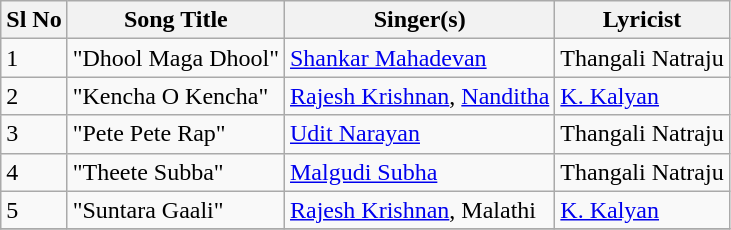<table class="wikitable">
<tr>
<th>Sl No</th>
<th>Song Title</th>
<th>Singer(s)</th>
<th>Lyricist</th>
</tr>
<tr>
<td>1</td>
<td>"Dhool Maga Dhool"</td>
<td><a href='#'>Shankar Mahadevan</a></td>
<td>Thangali Natraju</td>
</tr>
<tr>
<td>2</td>
<td>"Kencha O Kencha"</td>
<td><a href='#'>Rajesh Krishnan</a>, <a href='#'>Nanditha</a></td>
<td><a href='#'>K. Kalyan</a></td>
</tr>
<tr>
<td>3</td>
<td>"Pete Pete Rap"</td>
<td><a href='#'>Udit Narayan</a></td>
<td>Thangali Natraju</td>
</tr>
<tr>
<td>4</td>
<td>"Theete Subba"</td>
<td><a href='#'>Malgudi Subha</a></td>
<td>Thangali Natraju</td>
</tr>
<tr>
<td>5</td>
<td>"Suntara Gaali"</td>
<td><a href='#'>Rajesh Krishnan</a>, Malathi</td>
<td><a href='#'>K. Kalyan</a></td>
</tr>
<tr>
</tr>
</table>
